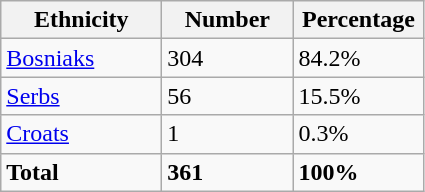<table class="wikitable">
<tr>
<th width="100px">Ethnicity</th>
<th width="80px">Number</th>
<th width="80px">Percentage</th>
</tr>
<tr>
<td><a href='#'>Bosniaks</a></td>
<td>304</td>
<td>84.2%</td>
</tr>
<tr>
<td><a href='#'>Serbs</a></td>
<td>56</td>
<td>15.5%</td>
</tr>
<tr>
<td><a href='#'>Croats</a></td>
<td>1</td>
<td>0.3%</td>
</tr>
<tr>
<td><strong>Total</strong></td>
<td><strong>361</strong></td>
<td><strong>100%</strong></td>
</tr>
</table>
